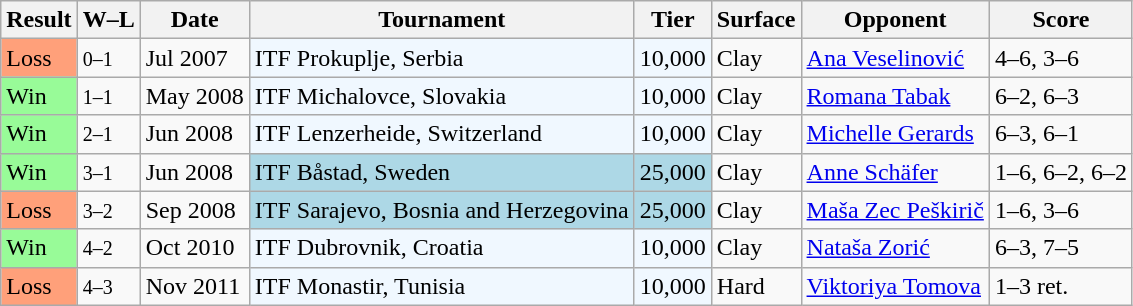<table class="sortable wikitable">
<tr>
<th>Result</th>
<th class="unsortable">W–L</th>
<th>Date</th>
<th>Tournament</th>
<th>Tier</th>
<th>Surface</th>
<th>Opponent</th>
<th class="unsortable">Score</th>
</tr>
<tr>
<td bgcolor="FFA07A">Loss</td>
<td><small>0–1</small></td>
<td>Jul 2007</td>
<td bgcolor="#f0f8ff">ITF Prokuplje, Serbia</td>
<td bgcolor="#f0f8ff">10,000</td>
<td>Clay</td>
<td> <a href='#'>Ana Veselinović</a></td>
<td>4–6, 3–6</td>
</tr>
<tr>
<td bgcolor=98FB98>Win</td>
<td><small>1–1</small></td>
<td>May 2008</td>
<td bgcolor="#f0f8ff">ITF Michalovce, Slovakia</td>
<td bgcolor="#f0f8ff">10,000</td>
<td>Clay</td>
<td> <a href='#'>Romana Tabak</a></td>
<td>6–2, 6–3</td>
</tr>
<tr>
<td bgcolor=98FB98>Win</td>
<td><small>2–1</small></td>
<td>Jun 2008</td>
<td bgcolor="#f0f8ff">ITF Lenzerheide, Switzerland</td>
<td bgcolor="#f0f8ff">10,000</td>
<td>Clay</td>
<td> <a href='#'>Michelle Gerards</a></td>
<td>6–3, 6–1</td>
</tr>
<tr>
<td bgcolor=98FB98>Win</td>
<td><small>3–1</small></td>
<td>Jun 2008</td>
<td style="background:lightblue;">ITF Båstad, Sweden</td>
<td style="background:lightblue;">25,000</td>
<td>Clay</td>
<td> <a href='#'>Anne Schäfer</a></td>
<td>1–6, 6–2, 6–2</td>
</tr>
<tr>
<td bgcolor="FFA07A">Loss</td>
<td><small>3–2</small></td>
<td>Sep 2008</td>
<td style="background:lightblue;">ITF Sarajevo, Bosnia and Herzegovina</td>
<td style="background:lightblue;">25,000</td>
<td>Clay</td>
<td> <a href='#'>Maša Zec Peškirič</a></td>
<td>1–6, 3–6</td>
</tr>
<tr>
<td bgcolor=98FB98>Win</td>
<td><small>4–2</small></td>
<td>Oct 2010</td>
<td bgcolor="#f0f8ff">ITF Dubrovnik, Croatia</td>
<td bgcolor="#f0f8ff">10,000</td>
<td>Clay</td>
<td> <a href='#'>Nataša Zorić</a></td>
<td>6–3, 7–5</td>
</tr>
<tr>
<td bgcolor="FFA07A">Loss</td>
<td><small>4–3</small></td>
<td>Nov 2011</td>
<td bgcolor="#f0f8ff">ITF Monastir, Tunisia</td>
<td bgcolor="#f0f8ff">10,000</td>
<td>Hard</td>
<td> <a href='#'>Viktoriya Tomova</a></td>
<td>1–3 ret.</td>
</tr>
</table>
